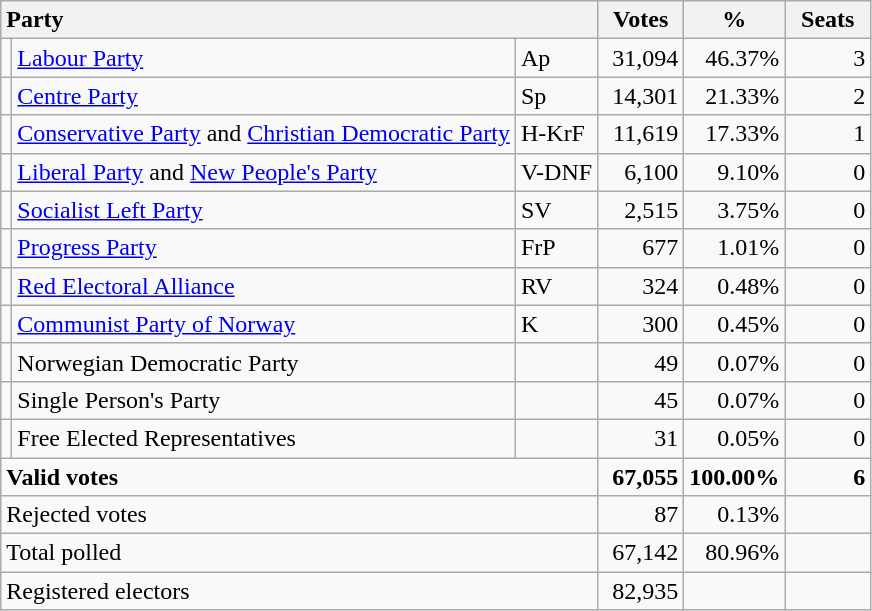<table class="wikitable" border="1" style="text-align:right;">
<tr>
<th style="text-align:left;" colspan=3>Party</th>
<th align=center width="50">Votes</th>
<th align=center width="50">%</th>
<th align=center width="50">Seats</th>
</tr>
<tr>
<td></td>
<td align=left><a href='#'>Labour Party</a></td>
<td align=left>Ap</td>
<td>31,094</td>
<td>46.37%</td>
<td>3</td>
</tr>
<tr>
<td></td>
<td align=left><a href='#'>Centre Party</a></td>
<td align=left>Sp</td>
<td>14,301</td>
<td>21.33%</td>
<td>2</td>
</tr>
<tr>
<td></td>
<td align=left><a href='#'>Conservative Party</a> and <a href='#'>Christian Democratic Party</a></td>
<td align=left>H-KrF</td>
<td>11,619</td>
<td>17.33%</td>
<td>1</td>
</tr>
<tr>
<td></td>
<td align=left><a href='#'>Liberal Party</a> and <a href='#'>New People's Party</a></td>
<td align=left>V-DNF</td>
<td>6,100</td>
<td>9.10%</td>
<td>0</td>
</tr>
<tr>
<td></td>
<td align=left><a href='#'>Socialist Left Party</a></td>
<td align=left>SV</td>
<td>2,515</td>
<td>3.75%</td>
<td>0</td>
</tr>
<tr>
<td></td>
<td align=left><a href='#'>Progress Party</a></td>
<td align=left>FrP</td>
<td>677</td>
<td>1.01%</td>
<td>0</td>
</tr>
<tr>
<td></td>
<td align=left><a href='#'>Red Electoral Alliance</a></td>
<td align=left>RV</td>
<td>324</td>
<td>0.48%</td>
<td>0</td>
</tr>
<tr>
<td></td>
<td align=left><a href='#'>Communist Party of Norway</a></td>
<td align=left>K</td>
<td>300</td>
<td>0.45%</td>
<td>0</td>
</tr>
<tr>
<td></td>
<td align=left>Norwegian Democratic Party</td>
<td align=left></td>
<td>49</td>
<td>0.07%</td>
<td>0</td>
</tr>
<tr>
<td></td>
<td align=left>Single Person's Party</td>
<td align=left></td>
<td>45</td>
<td>0.07%</td>
<td>0</td>
</tr>
<tr>
<td></td>
<td align=left>Free Elected Representatives</td>
<td align=left></td>
<td>31</td>
<td>0.05%</td>
<td>0</td>
</tr>
<tr style="font-weight:bold">
<td align=left colspan=3>Valid votes</td>
<td>67,055</td>
<td>100.00%</td>
<td>6</td>
</tr>
<tr>
<td align=left colspan=3>Rejected votes</td>
<td>87</td>
<td>0.13%</td>
<td></td>
</tr>
<tr>
<td align=left colspan=3>Total polled</td>
<td>67,142</td>
<td>80.96%</td>
<td></td>
</tr>
<tr>
<td align=left colspan=3>Registered electors</td>
<td>82,935</td>
<td></td>
<td></td>
</tr>
</table>
